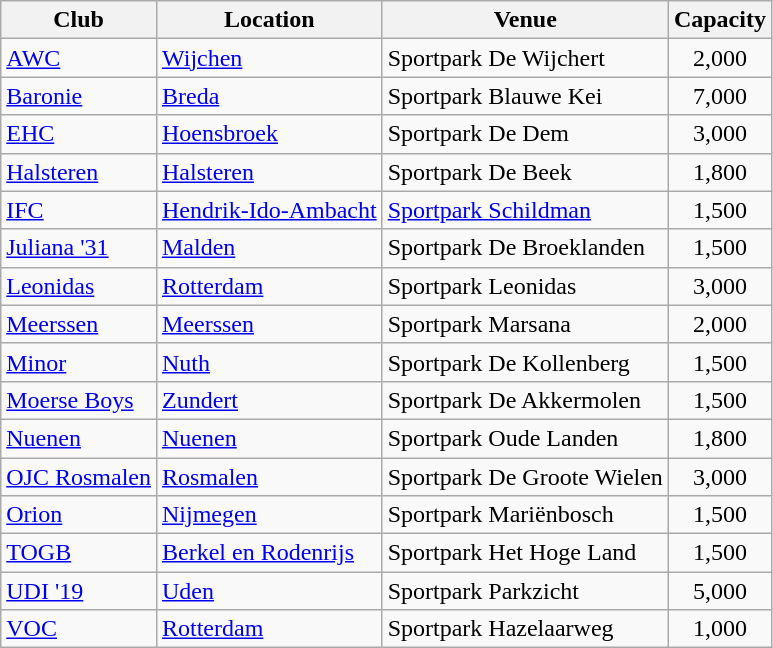<table class="wikitable sortable">
<tr>
<th>Club</th>
<th>Location</th>
<th>Venue</th>
<th>Capacity</th>
</tr>
<tr>
<td><a href='#'>AWC</a></td>
<td><a href='#'>Wijchen</a></td>
<td>Sportpark De Wijchert</td>
<td style="text-align: center;">2,000</td>
</tr>
<tr>
<td><a href='#'>Baronie</a></td>
<td><a href='#'>Breda</a></td>
<td>Sportpark Blauwe Kei</td>
<td style="text-align: center;">7,000</td>
</tr>
<tr>
<td><a href='#'>EHC</a></td>
<td><a href='#'>Hoensbroek</a></td>
<td>Sportpark De Dem</td>
<td style="text-align: center;">3,000</td>
</tr>
<tr>
<td><a href='#'>Halsteren</a></td>
<td><a href='#'>Halsteren</a></td>
<td>Sportpark De Beek</td>
<td style="text-align: center;">1,800</td>
</tr>
<tr>
<td><a href='#'>IFC</a></td>
<td><a href='#'>Hendrik-Ido-Ambacht</a></td>
<td><a href='#'>Sportpark Schildman</a></td>
<td style="text-align: center;">1,500</td>
</tr>
<tr>
<td><a href='#'>Juliana '31</a></td>
<td><a href='#'>Malden</a></td>
<td>Sportpark De Broeklanden</td>
<td style="text-align: center;">1,500</td>
</tr>
<tr>
<td><a href='#'>Leonidas</a></td>
<td><a href='#'>Rotterdam</a></td>
<td>Sportpark Leonidas</td>
<td style="text-align: center;">3,000</td>
</tr>
<tr>
<td><a href='#'>Meerssen</a></td>
<td><a href='#'>Meerssen</a></td>
<td>Sportpark Marsana</td>
<td style="text-align: center;">2,000</td>
</tr>
<tr>
<td><a href='#'>Minor</a></td>
<td><a href='#'>Nuth</a></td>
<td>Sportpark De Kollenberg</td>
<td style="text-align: center;">1,500</td>
</tr>
<tr>
<td><a href='#'>Moerse Boys</a></td>
<td><a href='#'>Zundert</a></td>
<td>Sportpark De Akkermolen</td>
<td style="text-align: center;">1,500</td>
</tr>
<tr>
<td><a href='#'>Nuenen</a></td>
<td><a href='#'>Nuenen</a></td>
<td>Sportpark Oude Landen</td>
<td style="text-align: center;">1,800</td>
</tr>
<tr>
<td><a href='#'>OJC Rosmalen</a></td>
<td><a href='#'>Rosmalen</a></td>
<td>Sportpark De Groote Wielen</td>
<td style="text-align: center;">3,000</td>
</tr>
<tr>
<td><a href='#'>Orion</a></td>
<td><a href='#'>Nijmegen</a></td>
<td>Sportpark Mariënbosch</td>
<td style="text-align: center;">1,500</td>
</tr>
<tr>
<td><a href='#'>TOGB</a></td>
<td><a href='#'>Berkel en Rodenrijs</a></td>
<td>Sportpark Het Hoge Land</td>
<td style="text-align: center;">1,500</td>
</tr>
<tr>
<td><a href='#'>UDI '19</a></td>
<td><a href='#'>Uden</a></td>
<td>Sportpark Parkzicht</td>
<td style="text-align: center;">5,000</td>
</tr>
<tr>
<td><a href='#'>VOC</a></td>
<td><a href='#'>Rotterdam</a></td>
<td>Sportpark Hazelaarweg</td>
<td style="text-align: center;">1,000</td>
</tr>
</table>
